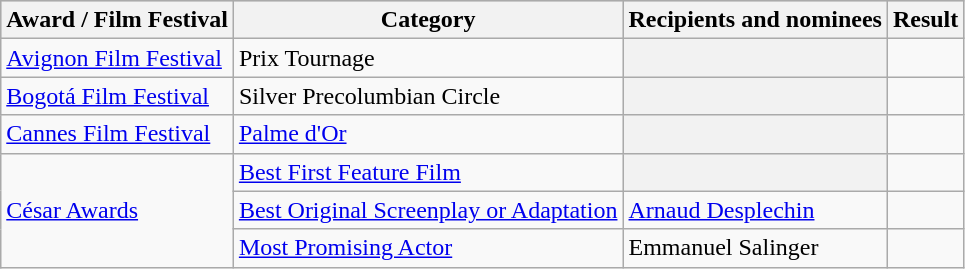<table class="wikitable plainrowheaders sortable">
<tr style="background:#ccc; text-align:center;">
<th scope="col">Award / Film Festival</th>
<th scope="col">Category</th>
<th scope="col">Recipients and nominees</th>
<th scope="col">Result</th>
</tr>
<tr>
<td><a href='#'>Avignon Film Festival</a></td>
<td>Prix Tournage</td>
<th></th>
<td></td>
</tr>
<tr>
<td><a href='#'>Bogotá Film Festival</a></td>
<td>Silver Precolumbian Circle</td>
<th></th>
<td></td>
</tr>
<tr>
<td><a href='#'>Cannes Film Festival</a></td>
<td><a href='#'>Palme d'Or</a></td>
<th></th>
<td></td>
</tr>
<tr>
<td rowspan=3><a href='#'>César Awards</a></td>
<td><a href='#'>Best First Feature Film</a></td>
<th></th>
<td></td>
</tr>
<tr>
<td><a href='#'>Best Original Screenplay or Adaptation</a></td>
<td><a href='#'>Arnaud Desplechin</a></td>
<td></td>
</tr>
<tr>
<td><a href='#'>Most Promising Actor</a></td>
<td>Emmanuel Salinger</td>
<td></td>
</tr>
</table>
